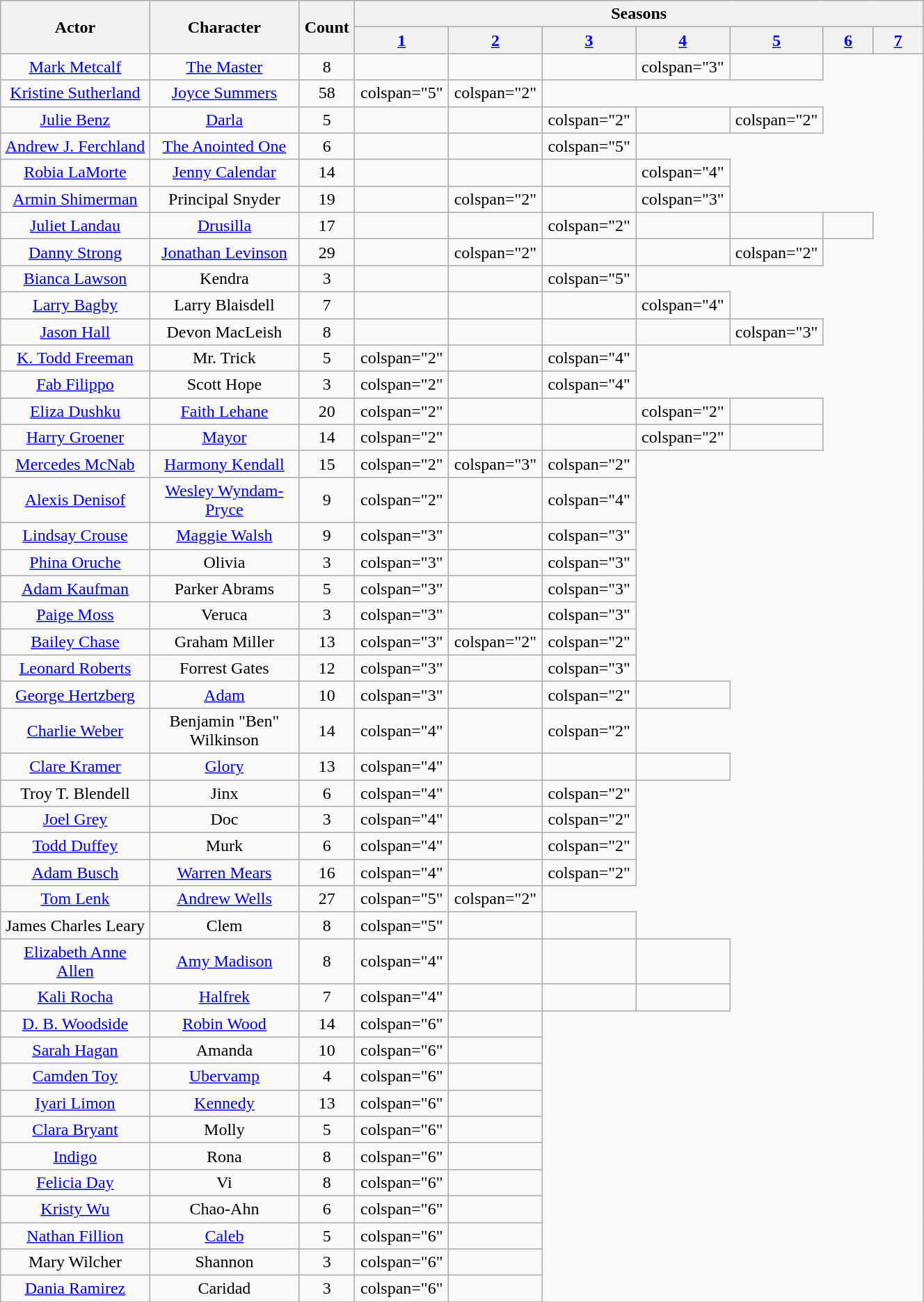<table class="wikitable sortable" width="70%" style="text-align:center">
<tr>
<th scope="col" rowspan="2" style="width:15%;">Actor</th>
<th scope="col" rowspan="2" style="width:15%;">Character</th>
<th scope="col" rowspan="2" style="width:5%;">Count</th>
<th scope="col" colspan="7">Seasons</th>
</tr>
<tr>
<th style="width:5%;"><a href='#'>1</a></th>
<th style="width:5%;"><a href='#'>2</a></th>
<th style="width:5%;"><a href='#'>3</a></th>
<th style="width:5%;"><a href='#'>4</a></th>
<th style="width:5%;"><a href='#'>5</a></th>
<th style="width:5%;"><a href='#'>6</a></th>
<th style="width:5%;"><a href='#'>7</a></th>
</tr>
<tr>
<td><a href='#'>Mark Metcalf</a></td>
<td><a href='#'>The Master</a></td>
<td>8</td>
<td></td>
<td></td>
<td></td>
<td>colspan="3" </td>
<td></td>
</tr>
<tr>
<td><a href='#'>Kristine Sutherland</a></td>
<td><a href='#'>Joyce Summers</a></td>
<td>58</td>
<td>colspan="5" </td>
<td>colspan="2" </td>
</tr>
<tr>
<td><a href='#'>Julie Benz</a></td>
<td><a href='#'>Darla</a></td>
<td>5</td>
<td></td>
<td></td>
<td>colspan="2" </td>
<td></td>
<td>colspan="2" </td>
</tr>
<tr>
<td><a href='#'>Andrew J. Ferchland</a></td>
<td><a href='#'>The Anointed One</a></td>
<td>6</td>
<td></td>
<td></td>
<td>colspan="5" </td>
</tr>
<tr>
<td><a href='#'>Robia LaMorte</a></td>
<td><a href='#'>Jenny Calendar</a></td>
<td>14</td>
<td></td>
<td></td>
<td></td>
<td>colspan="4" </td>
</tr>
<tr>
<td><a href='#'>Armin Shimerman</a></td>
<td>Principal Snyder</td>
<td>19</td>
<td></td>
<td>colspan="2" </td>
<td></td>
<td>colspan="3" </td>
</tr>
<tr>
<td><a href='#'>Juliet Landau</a></td>
<td><a href='#'>Drusilla</a></td>
<td>17</td>
<td></td>
<td></td>
<td>colspan="2" </td>
<td></td>
<td></td>
<td></td>
</tr>
<tr>
<td><a href='#'>Danny Strong</a></td>
<td><a href='#'>Jonathan Levinson</a></td>
<td>29</td>
<td></td>
<td>colspan="2" </td>
<td></td>
<td></td>
<td>colspan="2" </td>
</tr>
<tr>
<td><a href='#'>Bianca Lawson</a></td>
<td>Kendra</td>
<td>3</td>
<td></td>
<td></td>
<td>colspan="5" </td>
</tr>
<tr>
<td><a href='#'>Larry Bagby</a></td>
<td>Larry Blaisdell</td>
<td>7</td>
<td></td>
<td></td>
<td></td>
<td>colspan="4" </td>
</tr>
<tr>
<td><a href='#'>Jason Hall</a></td>
<td>Devon MacLeish</td>
<td>8</td>
<td></td>
<td></td>
<td></td>
<td></td>
<td>colspan="3" </td>
</tr>
<tr>
<td><a href='#'>K. Todd Freeman</a></td>
<td>Mr. Trick</td>
<td>5</td>
<td>colspan="2" </td>
<td></td>
<td>colspan="4" </td>
</tr>
<tr>
<td><a href='#'>Fab Filippo</a></td>
<td>Scott Hope</td>
<td>3</td>
<td>colspan="2" </td>
<td></td>
<td>colspan="4" </td>
</tr>
<tr>
<td><a href='#'>Eliza Dushku</a></td>
<td><a href='#'>Faith Lehane</a></td>
<td>20</td>
<td>colspan="2" </td>
<td></td>
<td></td>
<td>colspan="2" </td>
<td></td>
</tr>
<tr>
<td><a href='#'>Harry Groener</a></td>
<td><a href='#'>Mayor</a></td>
<td>14</td>
<td>colspan="2" </td>
<td></td>
<td></td>
<td>colspan="2" </td>
<td></td>
</tr>
<tr>
<td><a href='#'>Mercedes McNab</a></td>
<td><a href='#'>Harmony Kendall</a></td>
<td>15</td>
<td>colspan="2" </td>
<td>colspan="3" </td>
<td>colspan="2" </td>
</tr>
<tr>
<td><a href='#'>Alexis Denisof</a></td>
<td><a href='#'>Wesley Wyndam-Pryce</a></td>
<td>9</td>
<td>colspan="2" </td>
<td></td>
<td>colspan="4" </td>
</tr>
<tr>
<td><a href='#'>Lindsay Crouse</a></td>
<td><a href='#'>Maggie Walsh</a></td>
<td>9</td>
<td>colspan="3" </td>
<td></td>
<td>colspan="3" </td>
</tr>
<tr>
<td><a href='#'>Phina Oruche</a></td>
<td>Olivia</td>
<td>3</td>
<td>colspan="3" </td>
<td></td>
<td>colspan="3" </td>
</tr>
<tr>
<td><a href='#'>Adam Kaufman</a></td>
<td>Parker Abrams</td>
<td>5</td>
<td>colspan="3" </td>
<td></td>
<td>colspan="3" </td>
</tr>
<tr>
<td><a href='#'>Paige Moss</a></td>
<td>Veruca</td>
<td>3</td>
<td>colspan="3" </td>
<td></td>
<td>colspan="3" </td>
</tr>
<tr>
<td><a href='#'>Bailey Chase</a></td>
<td>Graham Miller</td>
<td>13</td>
<td>colspan="3" </td>
<td>colspan="2" </td>
<td>colspan="2" </td>
</tr>
<tr>
<td><a href='#'>Leonard Roberts</a></td>
<td>Forrest Gates</td>
<td>12</td>
<td>colspan="3" </td>
<td></td>
<td>colspan="3" </td>
</tr>
<tr>
<td><a href='#'>George Hertzberg</a></td>
<td><a href='#'>Adam</a></td>
<td>10</td>
<td>colspan="3" </td>
<td></td>
<td>colspan="2" </td>
<td></td>
</tr>
<tr>
<td><a href='#'>Charlie Weber</a></td>
<td>Benjamin "Ben" Wilkinson</td>
<td>14</td>
<td>colspan="4" </td>
<td></td>
<td>colspan="2" </td>
</tr>
<tr>
<td><a href='#'>Clare Kramer</a></td>
<td><a href='#'>Glory</a></td>
<td>13</td>
<td>colspan="4" </td>
<td></td>
<td></td>
<td></td>
</tr>
<tr>
<td>Troy T. Blendell</td>
<td>Jinx</td>
<td>6</td>
<td>colspan="4" </td>
<td></td>
<td>colspan="2" </td>
</tr>
<tr>
<td><a href='#'>Joel Grey</a></td>
<td>Doc</td>
<td>3</td>
<td>colspan="4" </td>
<td></td>
<td>colspan="2" </td>
</tr>
<tr>
<td><a href='#'>Todd Duffey</a></td>
<td>Murk</td>
<td>6</td>
<td>colspan="4" </td>
<td></td>
<td>colspan="2" </td>
</tr>
<tr>
<td><a href='#'>Adam Busch</a></td>
<td><a href='#'>Warren Mears</a></td>
<td>16</td>
<td>colspan="4" </td>
<td></td>
<td>colspan="2" </td>
</tr>
<tr>
<td><a href='#'>Tom Lenk</a></td>
<td><a href='#'>Andrew Wells</a></td>
<td>27</td>
<td>colspan="5" </td>
<td>colspan="2" </td>
</tr>
<tr>
<td>James Charles Leary</td>
<td>Clem</td>
<td>8</td>
<td>colspan="5" </td>
<td></td>
<td></td>
</tr>
<tr>
<td><a href='#'>Elizabeth Anne Allen</a></td>
<td><a href='#'>Amy Madison</a></td>
<td>8</td>
<td>colspan="4" </td>
<td></td>
<td></td>
<td></td>
</tr>
<tr>
<td><a href='#'>Kali Rocha</a></td>
<td><a href='#'>Halfrek</a></td>
<td>7</td>
<td>colspan="4" </td>
<td></td>
<td></td>
<td></td>
</tr>
<tr>
<td><a href='#'>D. B. Woodside</a></td>
<td><a href='#'>Robin Wood</a></td>
<td>14</td>
<td>colspan="6" </td>
<td></td>
</tr>
<tr>
<td><a href='#'>Sarah Hagan</a></td>
<td>Amanda</td>
<td>10</td>
<td>colspan="6" </td>
<td></td>
</tr>
<tr>
<td><a href='#'>Camden Toy</a></td>
<td><a href='#'>Ubervamp</a></td>
<td>4</td>
<td>colspan="6" </td>
<td></td>
</tr>
<tr>
<td><a href='#'>Iyari Limon</a></td>
<td><a href='#'>Kennedy</a></td>
<td>13</td>
<td>colspan="6" </td>
<td></td>
</tr>
<tr>
<td><a href='#'>Clara Bryant</a></td>
<td>Molly</td>
<td>5</td>
<td>colspan="6" </td>
<td></td>
</tr>
<tr>
<td><a href='#'>Indigo</a></td>
<td>Rona</td>
<td>8</td>
<td>colspan="6" </td>
<td></td>
</tr>
<tr>
<td><a href='#'>Felicia Day</a></td>
<td>Vi</td>
<td>8</td>
<td>colspan="6" </td>
<td></td>
</tr>
<tr>
<td><a href='#'>Kristy Wu</a></td>
<td>Chao-Ahn</td>
<td>6</td>
<td>colspan="6" </td>
<td></td>
</tr>
<tr>
<td><a href='#'>Nathan Fillion</a></td>
<td><a href='#'>Caleb</a></td>
<td>5</td>
<td>colspan="6" </td>
<td></td>
</tr>
<tr>
<td>Mary Wilcher</td>
<td>Shannon</td>
<td>3</td>
<td>colspan="6" </td>
<td></td>
</tr>
<tr>
<td><a href='#'>Dania Ramirez</a></td>
<td>Caridad</td>
<td>3</td>
<td>colspan="6" </td>
<td></td>
</tr>
<tr>
</tr>
</table>
